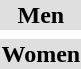<table>
<tr bgcolor="DFDFDF">
<td colspan="4" align="center"><strong>Men</strong></td>
</tr>
<tr>
<th scope=row style="text-align:left"></th>
<td></td>
<td></td>
<td></td>
</tr>
<tr bgcolor="DFDFDF">
<td colspan="4" align="center"><strong>Women</strong></td>
</tr>
<tr>
<th scope=row style="text-align:left"></th>
<td></td>
<td></td>
<td></td>
</tr>
</table>
